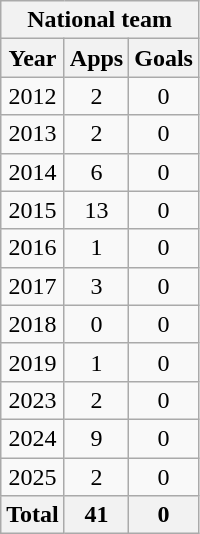<table class="wikitable" style="text-align:center">
<tr>
<th colspan=3>National team</th>
</tr>
<tr>
<th>Year</th>
<th>Apps</th>
<th>Goals</th>
</tr>
<tr>
<td>2012</td>
<td>2</td>
<td>0</td>
</tr>
<tr>
<td>2013</td>
<td>2</td>
<td>0</td>
</tr>
<tr>
<td>2014</td>
<td>6</td>
<td>0</td>
</tr>
<tr>
<td>2015</td>
<td>13</td>
<td>0</td>
</tr>
<tr>
<td>2016</td>
<td>1</td>
<td>0</td>
</tr>
<tr>
<td>2017</td>
<td>3</td>
<td>0</td>
</tr>
<tr>
<td>2018</td>
<td>0</td>
<td>0</td>
</tr>
<tr>
<td>2019</td>
<td>1</td>
<td>0</td>
</tr>
<tr>
<td>2023</td>
<td>2</td>
<td>0</td>
</tr>
<tr>
<td>2024</td>
<td>9</td>
<td>0</td>
</tr>
<tr>
<td>2025</td>
<td>2</td>
<td>0</td>
</tr>
<tr>
<th>Total</th>
<th>41</th>
<th>0</th>
</tr>
</table>
